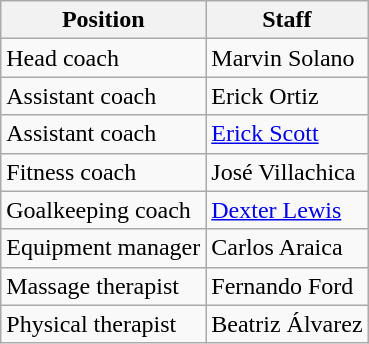<table class="wikitable">
<tr>
<th>Position</th>
<th>Staff</th>
</tr>
<tr>
<td>Head coach</td>
<td> Marvin Solano</td>
</tr>
<tr>
<td>Assistant coach</td>
<td> Erick Ortiz</td>
</tr>
<tr>
<td>Assistant coach</td>
<td> <a href='#'>Erick Scott</a></td>
</tr>
<tr>
<td>Fitness coach</td>
<td> José Villachica</td>
</tr>
<tr>
<td>Goalkeeping coach</td>
<td> <a href='#'>Dexter Lewis</a></td>
</tr>
<tr>
<td>Equipment manager</td>
<td> Carlos Araica</td>
</tr>
<tr>
<td>Massage therapist</td>
<td> Fernando Ford</td>
</tr>
<tr>
<td>Physical therapist</td>
<td> Beatriz Álvarez</td>
</tr>
</table>
